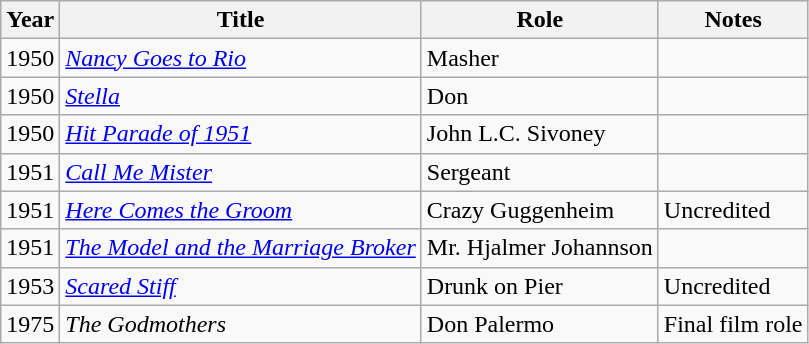<table class="wikitable">
<tr>
<th>Year</th>
<th>Title</th>
<th>Role</th>
<th>Notes</th>
</tr>
<tr>
<td>1950</td>
<td><em><a href='#'>Nancy Goes to Rio</a></em></td>
<td>Masher</td>
<td></td>
</tr>
<tr>
<td>1950</td>
<td><em><a href='#'>Stella</a></em></td>
<td>Don</td>
<td></td>
</tr>
<tr>
<td>1950</td>
<td><em><a href='#'>Hit Parade of 1951</a></em></td>
<td>John L.C. Sivoney</td>
<td></td>
</tr>
<tr>
<td>1951</td>
<td><em><a href='#'>Call Me Mister</a></em></td>
<td>Sergeant</td>
<td></td>
</tr>
<tr>
<td>1951</td>
<td><em><a href='#'>Here Comes the Groom</a></em></td>
<td>Crazy Guggenheim</td>
<td>Uncredited</td>
</tr>
<tr>
<td>1951</td>
<td><em><a href='#'>The Model and the Marriage Broker</a></em></td>
<td>Mr. Hjalmer Johannson</td>
<td></td>
</tr>
<tr>
<td>1953</td>
<td><em><a href='#'>Scared Stiff</a></em></td>
<td>Drunk on Pier</td>
<td>Uncredited</td>
</tr>
<tr>
<td>1975</td>
<td><em>The Godmothers</em></td>
<td>Don Palermo</td>
<td>Final film role</td>
</tr>
</table>
